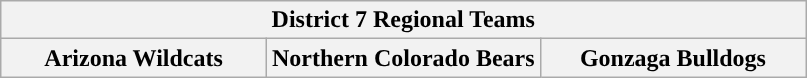<table class="wikitable">
<tr>
<th colspan=3>District 7 Regional Teams</th>
</tr>
<tr>
<th style="width: 33%; ">Arizona Wildcats</th>
<th style="width: 34%; ">Northern Colorado Bears</th>
<th style="width: 33%; ">Gonzaga Bulldogs</th>
</tr>
</table>
